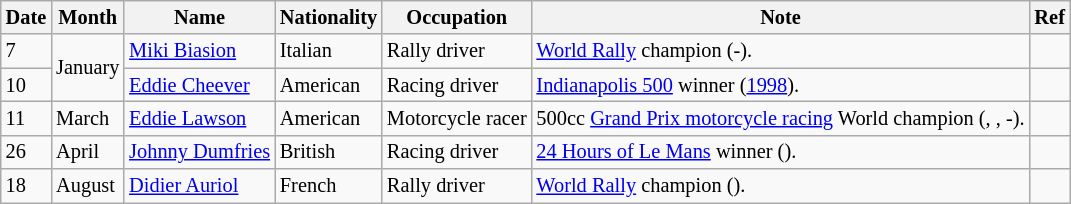<table class="wikitable" style="font-size:85%;">
<tr>
<th>Date</th>
<th>Month</th>
<th>Name</th>
<th>Nationality</th>
<th>Occupation</th>
<th>Note</th>
<th>Ref</th>
</tr>
<tr>
<td>7</td>
<td rowspan=2>January</td>
<td><a href='#'>Miki Biasion</a></td>
<td>Italian</td>
<td>Rally driver</td>
<td><a href='#'>World Rally</a> champion (-).</td>
<td></td>
</tr>
<tr>
<td>10</td>
<td><a href='#'>Eddie Cheever</a></td>
<td>American</td>
<td>Racing driver</td>
<td><a href='#'>Indianapolis 500</a> winner (<a href='#'>1998</a>).</td>
<td></td>
</tr>
<tr>
<td>11</td>
<td>March</td>
<td><a href='#'>Eddie Lawson</a></td>
<td>American</td>
<td>Motorcycle racer</td>
<td>500cc <a href='#'>Grand Prix motorcycle racing</a> World champion (, , -).</td>
<td></td>
</tr>
<tr>
<td>26</td>
<td>April</td>
<td><a href='#'>Johnny Dumfries</a></td>
<td>British</td>
<td>Racing driver</td>
<td><a href='#'>24 Hours of Le Mans</a> winner ().</td>
<td></td>
</tr>
<tr>
<td>18</td>
<td>August</td>
<td><a href='#'>Didier Auriol</a></td>
<td>French</td>
<td>Rally driver</td>
<td><a href='#'>World Rally</a> champion ().</td>
<td></td>
</tr>
</table>
